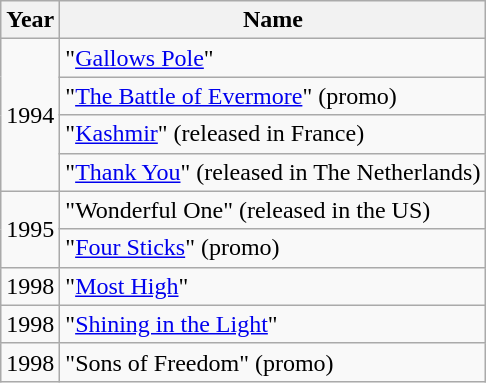<table class="wikitable">
<tr>
<th>Year</th>
<th>Name</th>
</tr>
<tr>
<td rowspan="4">1994</td>
<td>"<a href='#'>Gallows Pole</a>"</td>
</tr>
<tr>
<td>"<a href='#'>The Battle of Evermore</a>" (promo)</td>
</tr>
<tr>
<td>"<a href='#'>Kashmir</a>" (released in France)</td>
</tr>
<tr>
<td>"<a href='#'>Thank You</a>" (released in The Netherlands)</td>
</tr>
<tr>
<td rowspan="2">1995</td>
<td>"Wonderful One" (released in the US)</td>
</tr>
<tr>
<td>"<a href='#'>Four Sticks</a>" (promo)</td>
</tr>
<tr>
<td>1998</td>
<td>"<a href='#'>Most High</a>"</td>
</tr>
<tr>
<td>1998</td>
<td>"<a href='#'>Shining in the Light</a>"</td>
</tr>
<tr>
<td>1998</td>
<td>"Sons of Freedom" (promo)</td>
</tr>
</table>
